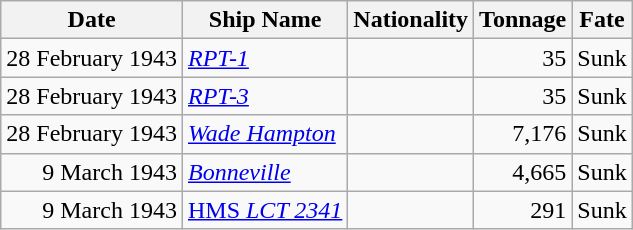<table class="wikitable sortable">
<tr>
<th>Date</th>
<th>Ship Name</th>
<th>Nationality</th>
<th>Tonnage</th>
<th>Fate</th>
</tr>
<tr>
<td align="right">28 February 1943</td>
<td align="left"><a href='#'><em>RPT-1</em></a></td>
<td align="left"></td>
<td align="right">35</td>
<td align="left">Sunk</td>
</tr>
<tr>
<td align="right">28 February 1943</td>
<td align="left"><a href='#'><em>RPT-3</em></a></td>
<td align="left"></td>
<td align="right">35</td>
<td align="left">Sunk</td>
</tr>
<tr>
<td align="right">28 February 1943</td>
<td align="left"><a href='#'><em>Wade Hampton</em></a></td>
<td align="left"></td>
<td align="right">7,176</td>
<td align="left">Sunk</td>
</tr>
<tr>
<td align="right">9 March 1943</td>
<td align="left"><a href='#'><em>Bonneville</em></a></td>
<td align="left"></td>
<td align="right">4,665</td>
<td align="left">Sunk</td>
</tr>
<tr>
<td align="right">9 March 1943</td>
<td align="left"><a href='#'>HMS <em>LCT 2341</em></a></td>
<td align="left"></td>
<td align="right">291</td>
<td align="left">Sunk</td>
</tr>
</table>
